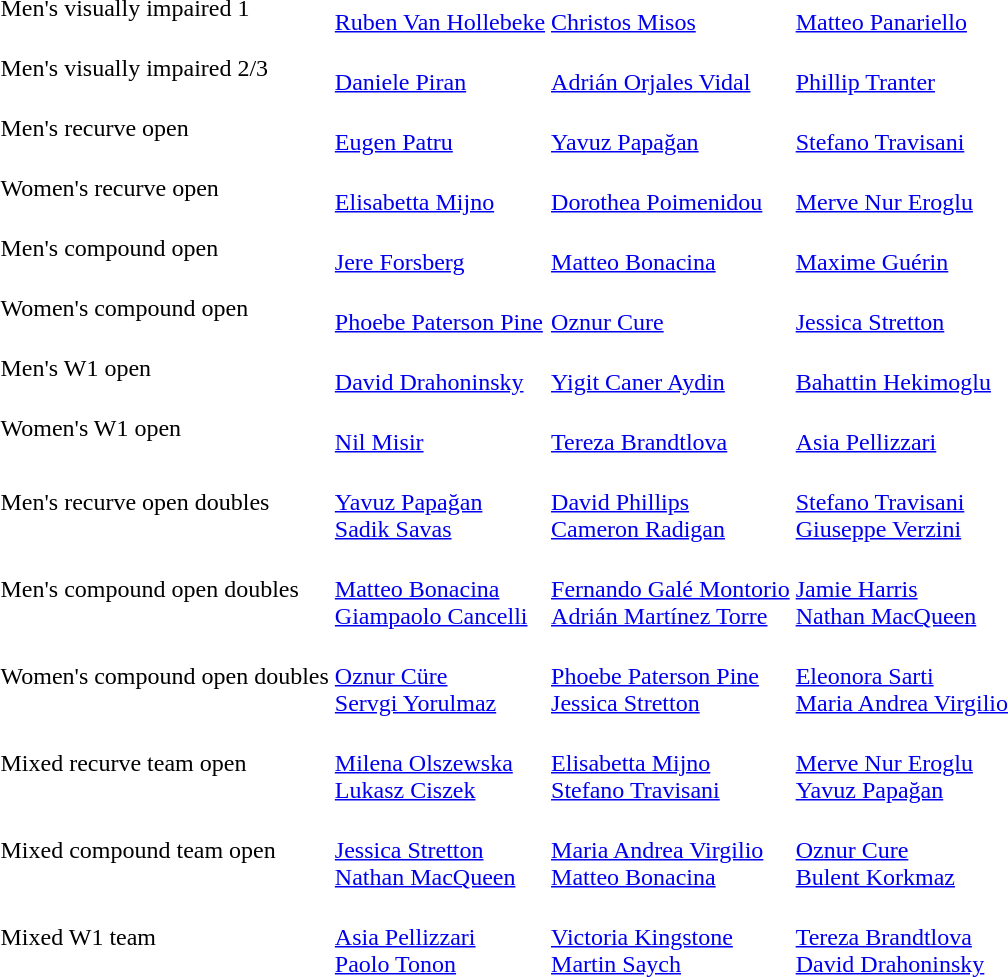<table>
<tr>
<td>Men's visually impaired 1</td>
<td><br><a href='#'>Ruben Van Hollebeke</a></td>
<td><br><a href='#'>Christos Misos</a></td>
<td><br><a href='#'>Matteo Panariello</a></td>
</tr>
<tr>
<td>Men's visually impaired 2/3</td>
<td><br><a href='#'>Daniele Piran</a></td>
<td><br><a href='#'>Adrián Orjales Vidal</a></td>
<td><br><a href='#'>Phillip Tranter</a></td>
</tr>
<tr>
<td>Men's recurve open</td>
<td><br><a href='#'>Eugen Patru</a></td>
<td><br><a href='#'>Yavuz Papağan</a></td>
<td><br><a href='#'>Stefano Travisani</a></td>
</tr>
<tr>
<td>Women's recurve open</td>
<td><br><a href='#'>Elisabetta Mijno</a></td>
<td><br><a href='#'>Dorothea Poimenidou</a></td>
<td><br><a href='#'>Merve Nur Eroglu</a></td>
</tr>
<tr>
<td>Men's compound open</td>
<td><br><a href='#'>Jere Forsberg</a></td>
<td><br><a href='#'>Matteo Bonacina</a></td>
<td><br><a href='#'>Maxime Guérin</a></td>
</tr>
<tr>
<td>Women's compound open</td>
<td><br><a href='#'>Phoebe Paterson Pine</a></td>
<td><br><a href='#'>Oznur Cure</a></td>
<td><br><a href='#'>Jessica Stretton</a></td>
</tr>
<tr>
<td>Men's W1 open</td>
<td><br><a href='#'>David Drahoninsky</a></td>
<td><br><a href='#'>Yigit Caner Aydin</a></td>
<td><br><a href='#'>Bahattin Hekimoglu</a></td>
</tr>
<tr>
<td>Women's W1 open</td>
<td><br><a href='#'>Nil Misir</a></td>
<td><br><a href='#'>Tereza Brandtlova</a></td>
<td><br><a href='#'>Asia Pellizzari</a></td>
</tr>
<tr>
<td>Men's recurve open doubles</td>
<td><br><a href='#'>Yavuz Papağan</a><br><a href='#'>Sadik Savas</a></td>
<td><br><a href='#'>David Phillips</a><br><a href='#'>Cameron Radigan</a></td>
<td><br><a href='#'>Stefano Travisani</a><br><a href='#'>Giuseppe Verzini</a></td>
</tr>
<tr>
<td>Men's compound open doubles</td>
<td><br><a href='#'>Matteo Bonacina</a><br><a href='#'>Giampaolo Cancelli</a></td>
<td><br><a href='#'>Fernando Galé Montorio</a><br><a href='#'>Adrián Martínez Torre</a></td>
<td><br><a href='#'>Jamie Harris</a><br><a href='#'>Nathan MacQueen</a></td>
</tr>
<tr>
<td>Women's compound open doubles</td>
<td><br><a href='#'>Oznur Cüre</a><br><a href='#'>Servgi Yorulmaz</a></td>
<td><br><a href='#'>Phoebe Paterson Pine</a><br><a href='#'>Jessica Stretton</a></td>
<td><br><a href='#'>Eleonora Sarti</a><br><a href='#'>Maria Andrea Virgilio</a></td>
</tr>
<tr>
<td>Mixed recurve team open</td>
<td><br><a href='#'>Milena Olszewska</a><br><a href='#'>Lukasz Ciszek</a></td>
<td><br><a href='#'>Elisabetta Mijno</a><br><a href='#'>Stefano Travisani</a></td>
<td><br><a href='#'>Merve Nur Eroglu</a><br><a href='#'>Yavuz Papağan</a></td>
</tr>
<tr>
<td>Mixed compound team open</td>
<td><br><a href='#'>Jessica Stretton</a><br><a href='#'>Nathan MacQueen</a></td>
<td><br><a href='#'>Maria Andrea Virgilio</a><br><a href='#'>Matteo Bonacina</a></td>
<td><br><a href='#'>Oznur Cure</a><br><a href='#'>Bulent Korkmaz</a></td>
</tr>
<tr>
<td>Mixed W1 team</td>
<td><br><a href='#'>Asia Pellizzari</a><br><a href='#'>Paolo Tonon</a></td>
<td><br><a href='#'>Victoria Kingstone</a><br><a href='#'>Martin Saych</a></td>
<td><br><a href='#'>Tereza Brandtlova</a><br><a href='#'>David Drahoninsky</a></td>
</tr>
</table>
